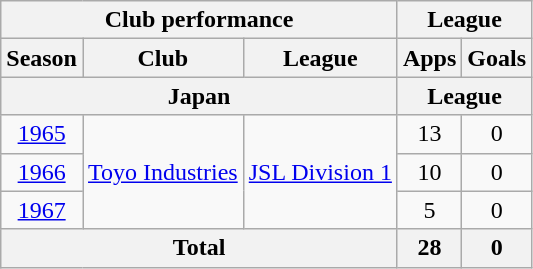<table class="wikitable" style="text-align:center;">
<tr>
<th colspan=3>Club performance</th>
<th colspan=2>League</th>
</tr>
<tr>
<th>Season</th>
<th>Club</th>
<th>League</th>
<th>Apps</th>
<th>Goals</th>
</tr>
<tr>
<th colspan=3>Japan</th>
<th colspan=2>League</th>
</tr>
<tr>
<td><a href='#'>1965</a></td>
<td rowspan="3"><a href='#'>Toyo Industries</a></td>
<td rowspan="3"><a href='#'>JSL Division 1</a></td>
<td>13</td>
<td>0</td>
</tr>
<tr>
<td><a href='#'>1966</a></td>
<td>10</td>
<td>0</td>
</tr>
<tr>
<td><a href='#'>1967</a></td>
<td>5</td>
<td>0</td>
</tr>
<tr>
<th colspan=3>Total</th>
<th>28</th>
<th>0</th>
</tr>
</table>
